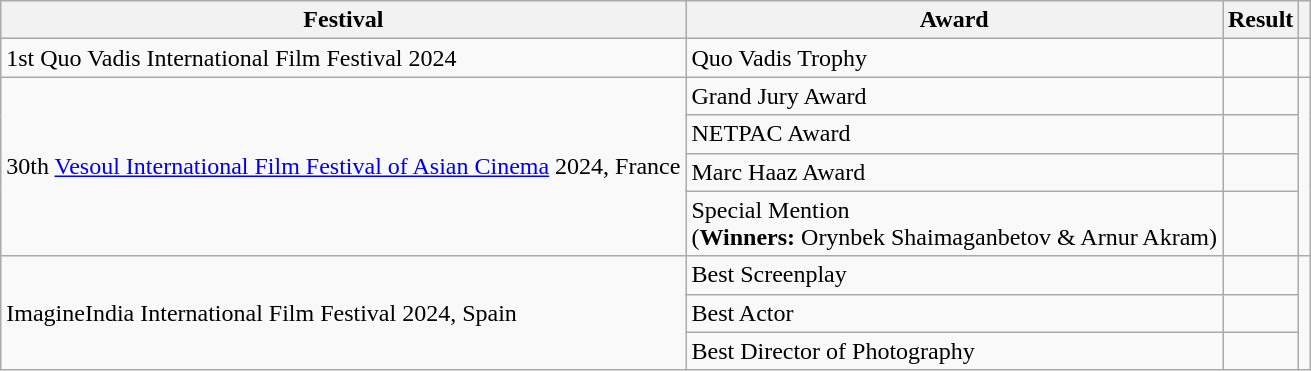<table class="wikitable sortable">
<tr>
<th>Festival</th>
<th>Award</th>
<th>Result</th>
<th></th>
</tr>
<tr>
<td>1st Quo Vadis International Film Festival 2024</td>
<td>Quo Vadis Trophy</td>
<td></td>
<td></td>
</tr>
<tr>
<td rowspan="4">30th <a href='#'>Vesoul International Film Festival of Asian Cinema</a> 2024, France</td>
<td>Grand Jury Award</td>
<td></td>
<td rowspan="4"></td>
</tr>
<tr>
<td>NETPAC Award</td>
<td></td>
</tr>
<tr>
<td>Marc Haaz Award</td>
<td></td>
</tr>
<tr>
<td>Special Mention<br>(<strong>Winners:</strong> Orynbek Shaimaganbetov & Arnur Akram)</td>
<td></td>
</tr>
<tr>
<td rowspan="3">ImagineIndia International Film Festival 2024, Spain</td>
<td>Best Screenplay</td>
<td></td>
<td rowspan="3"></td>
</tr>
<tr>
<td>Best Actor</td>
<td></td>
</tr>
<tr>
<td>Best Director of Photography</td>
<td></td>
</tr>
</table>
